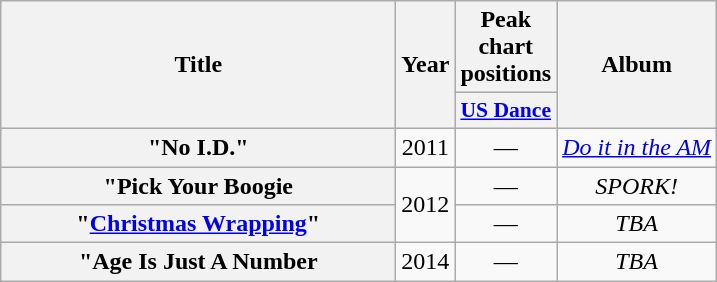<table class="wikitable plainrowheaders" style="text-align:center;" border="1">
<tr>
<th scope="col" rowspan=2 style="width:16em;">Title</th>
<th scope="col" rowspan=2>Year</th>
<th scope="col" colspan=1>Peak chart positions</th>
<th scope="col" rowspan=2>Album</th>
</tr>
<tr>
<th scope="col" style="width:3em;font-size:90%;"><a href='#'>US Dance</a><br></th>
</tr>
<tr>
<th scope="row">"No I.D." </th>
<td>2011</td>
<td>—</td>
<td rowspan=1><em><a href='#'>Do it in the AM</a></em></td>
</tr>
<tr>
<th scope="row">"Pick Your Boogie </th>
<td rowspan=2>2012</td>
<td>—</td>
<td rowspan=1><em>SPORK!</em></td>
</tr>
<tr>
<th scope="row">"<a href='#'>Christmas Wrapping</a>" </th>
<td>—</td>
<td rowspan=1><em>TBA</em></td>
</tr>
<tr>
<th scope="row">"Age Is Just A Number </th>
<td rowspan=1>2014</td>
<td>—</td>
<td rowspan=1><em>TBA</em></td>
</tr>
</table>
